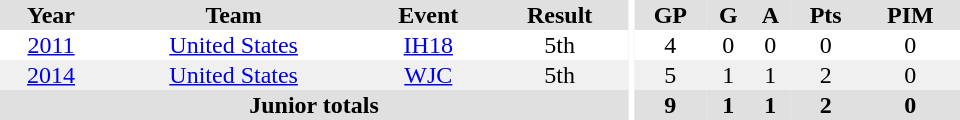<table border="0" cellpadding="1" cellspacing="0" ID="Table3" style="text-align:center; width:40em">
<tr ALIGN="center" bgcolor="#e0e0e0">
<th>Year</th>
<th>Team</th>
<th>Event</th>
<th>Result</th>
<th rowspan="99" bgcolor="#ffffff"></th>
<th>GP</th>
<th>G</th>
<th>A</th>
<th>Pts</th>
<th>PIM</th>
</tr>
<tr>
<td><a href='#'>2011</a></td>
<td><a href='#'>United States</a></td>
<td><a href='#'>IH18</a></td>
<td>5th</td>
<td>4</td>
<td>0</td>
<td>0</td>
<td>0</td>
<td>0</td>
</tr>
<tr bgcolor="#f0f0f0">
<td><a href='#'>2014</a></td>
<td><a href='#'>United States</a></td>
<td><a href='#'>WJC</a></td>
<td>5th</td>
<td>5</td>
<td>1</td>
<td>1</td>
<td>2</td>
<td>0</td>
</tr>
<tr bgcolor="#e0e0e0">
<th colspan="4">Junior totals</th>
<th>9</th>
<th>1</th>
<th>1</th>
<th>2</th>
<th>0</th>
</tr>
</table>
